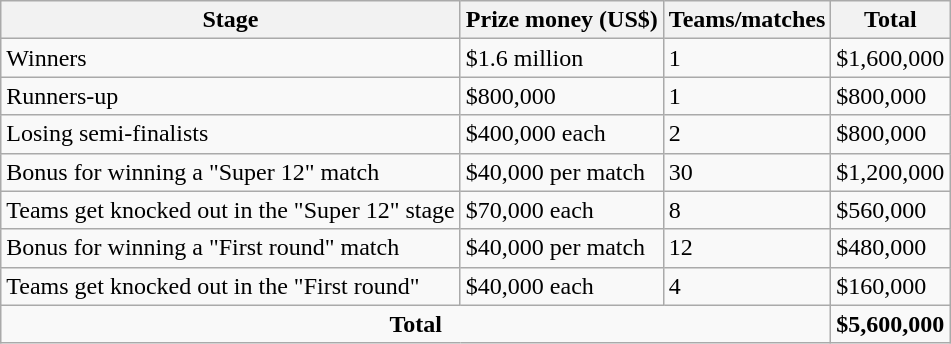<table class="wikitable">
<tr>
<th>Stage</th>
<th>Prize money (US$)</th>
<th>Teams/matches</th>
<th>Total</th>
</tr>
<tr>
<td>Winners</td>
<td>$1.6 million</td>
<td>1</td>
<td>$1,600,000</td>
</tr>
<tr>
<td>Runners-up</td>
<td>$800,000</td>
<td>1</td>
<td>$800,000</td>
</tr>
<tr>
<td>Losing semi-finalists</td>
<td>$400,000 each</td>
<td>2</td>
<td>$800,000</td>
</tr>
<tr>
<td>Bonus for winning a "Super 12" match</td>
<td>$40,000 per match</td>
<td>30</td>
<td>$1,200,000</td>
</tr>
<tr>
<td>Teams get knocked out in the "Super 12" stage</td>
<td>$70,000 each</td>
<td>8</td>
<td>$560,000</td>
</tr>
<tr>
<td>Bonus for winning a "First round" match</td>
<td>$40,000 per match</td>
<td>12</td>
<td>$480,000</td>
</tr>
<tr>
<td>Teams get knocked out in the "First round"</td>
<td>$40,000 each</td>
<td>4</td>
<td>$160,000</td>
</tr>
<tr>
<td colspan=3; text align="center"><strong>Total</strong></td>
<td><strong>$5,600,000</strong></td>
</tr>
</table>
